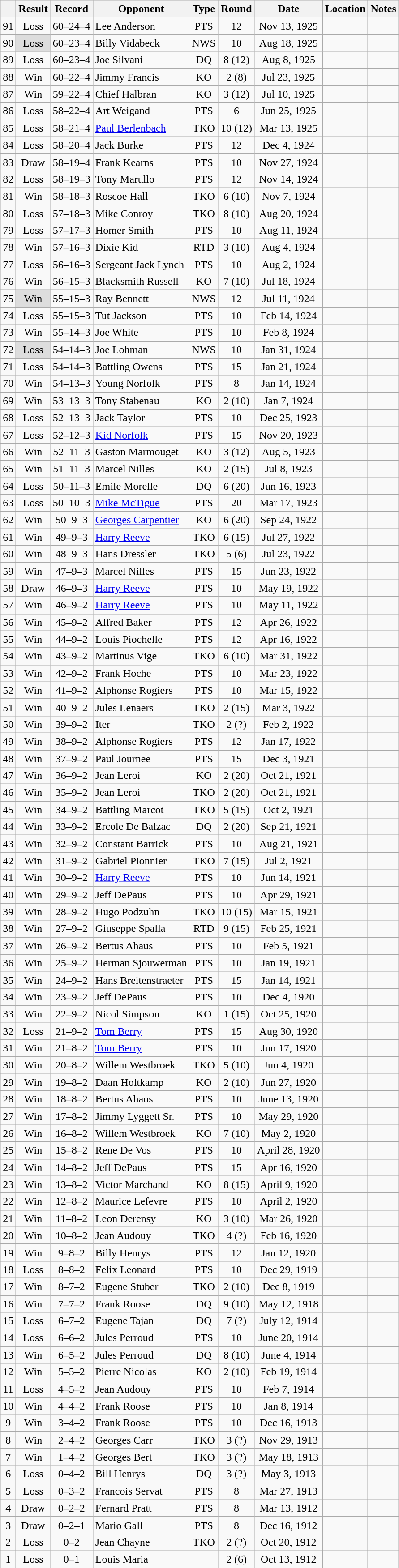<table class="wikitable mw-collapsible mw-collapsed" style="text-align:center">
<tr>
<th></th>
<th>Result</th>
<th>Record</th>
<th>Opponent</th>
<th>Type</th>
<th>Round</th>
<th>Date</th>
<th>Location</th>
<th>Notes</th>
</tr>
<tr>
<td>91</td>
<td>Loss</td>
<td>60–24–4 </td>
<td style="text-align:left;">Lee Anderson</td>
<td>PTS</td>
<td>12</td>
<td>Nov 13, 1925</td>
<td style="text-align:left;"></td>
<td></td>
</tr>
<tr>
<td>90</td>
<td style="background:#DDD">Loss</td>
<td>60–23–4 </td>
<td style="text-align:left;">Billy Vidabeck</td>
<td>NWS</td>
<td>10</td>
<td>Aug 18, 1925</td>
<td style="text-align:left;"></td>
<td></td>
</tr>
<tr>
<td>89</td>
<td>Loss</td>
<td>60–23–4 </td>
<td style="text-align:left;">Joe Silvani</td>
<td>DQ</td>
<td>8 (12)</td>
<td>Aug 8, 1925</td>
<td style="text-align:left;"></td>
<td></td>
</tr>
<tr>
<td>88</td>
<td>Win</td>
<td>60–22–4 </td>
<td style="text-align:left;">Jimmy Francis</td>
<td>KO</td>
<td>2 (8)</td>
<td>Jul 23, 1925</td>
<td style="text-align:left;"></td>
<td></td>
</tr>
<tr>
<td>87</td>
<td>Win</td>
<td>59–22–4 </td>
<td style="text-align:left;">Chief Halbran</td>
<td>KO</td>
<td>3 (12)</td>
<td>Jul 10, 1925</td>
<td style="text-align:left;"></td>
<td></td>
</tr>
<tr>
<td>86</td>
<td>Loss</td>
<td>58–22–4 </td>
<td style="text-align:left;">Art Weigand</td>
<td>PTS</td>
<td>6</td>
<td>Jun 25, 1925</td>
<td style="text-align:left;"></td>
<td></td>
</tr>
<tr>
<td>85</td>
<td>Loss</td>
<td>58–21–4 </td>
<td style="text-align:left;"><a href='#'>Paul Berlenbach</a></td>
<td>TKO</td>
<td>10 (12)</td>
<td>Mar 13, 1925</td>
<td style="text-align:left;"></td>
<td></td>
</tr>
<tr>
<td>84</td>
<td>Loss</td>
<td>58–20–4 </td>
<td style="text-align:left;">Jack Burke</td>
<td>PTS</td>
<td>12</td>
<td>Dec 4, 1924</td>
<td style="text-align:left;"></td>
<td></td>
</tr>
<tr>
<td>83</td>
<td>Draw</td>
<td>58–19–4 </td>
<td style="text-align:left;">Frank Kearns</td>
<td>PTS</td>
<td>10</td>
<td>Nov 27, 1924</td>
<td style="text-align:left;"></td>
<td></td>
</tr>
<tr>
<td>82</td>
<td>Loss</td>
<td>58–19–3 </td>
<td style="text-align:left;">Tony Marullo</td>
<td>PTS</td>
<td>12</td>
<td>Nov 14, 1924</td>
<td style="text-align:left;"></td>
<td></td>
</tr>
<tr>
<td>81</td>
<td>Win</td>
<td>58–18–3 </td>
<td style="text-align:left;">Roscoe Hall</td>
<td>TKO</td>
<td>6 (10)</td>
<td>Nov 7, 1924</td>
<td style="text-align:left;"></td>
<td></td>
</tr>
<tr>
<td>80</td>
<td>Loss</td>
<td>57–18–3 </td>
<td style="text-align:left;">Mike Conroy</td>
<td>TKO</td>
<td>8 (10)</td>
<td>Aug 20, 1924</td>
<td style="text-align:left;"></td>
<td></td>
</tr>
<tr>
<td>79</td>
<td>Loss</td>
<td>57–17–3 </td>
<td style="text-align:left;">Homer Smith</td>
<td>PTS</td>
<td>10</td>
<td>Aug 11, 1924</td>
<td style="text-align:left;"></td>
<td></td>
</tr>
<tr>
<td>78</td>
<td>Win</td>
<td>57–16–3 </td>
<td style="text-align:left;">Dixie Kid</td>
<td>RTD</td>
<td>3 (10)</td>
<td>Aug 4, 1924</td>
<td style="text-align:left;"></td>
<td style="text-align:left;"></td>
</tr>
<tr>
<td>77</td>
<td>Loss</td>
<td>56–16–3 </td>
<td style="text-align:left;">Sergeant Jack Lynch</td>
<td>PTS</td>
<td>10</td>
<td>Aug 2, 1924</td>
<td style="text-align:left;"></td>
<td></td>
</tr>
<tr>
<td>76</td>
<td>Win</td>
<td>56–15–3 </td>
<td style="text-align:left;">Blacksmith Russell</td>
<td>KO</td>
<td>7 (10)</td>
<td>Jul 18, 1924</td>
<td style="text-align:left;"></td>
<td></td>
</tr>
<tr>
<td>75</td>
<td style="background:#DDD">Win</td>
<td>55–15–3 </td>
<td style="text-align:left;">Ray Bennett</td>
<td>NWS</td>
<td>12</td>
<td>Jul 11, 1924</td>
<td style="text-align:left;"></td>
<td></td>
</tr>
<tr>
<td>74</td>
<td>Loss</td>
<td>55–15–3 </td>
<td style="text-align:left;">Tut Jackson</td>
<td>PTS</td>
<td>10</td>
<td>Feb 14, 1924</td>
<td style="text-align:left;"></td>
<td></td>
</tr>
<tr>
<td>73</td>
<td>Win</td>
<td>55–14–3 </td>
<td style="text-align:left;">Joe White</td>
<td>PTS</td>
<td>10</td>
<td>Feb 8, 1924</td>
<td style="text-align:left;"></td>
<td></td>
</tr>
<tr>
<td>72</td>
<td style="background:#DDD">Loss</td>
<td>54–14–3 </td>
<td style="text-align:left;">Joe Lohman</td>
<td>NWS</td>
<td>10</td>
<td>Jan 31, 1924</td>
<td style="text-align:left;"></td>
<td></td>
</tr>
<tr>
<td>71</td>
<td>Loss</td>
<td>54–14–3</td>
<td style="text-align:left;">Battling Owens</td>
<td>PTS</td>
<td>15</td>
<td>Jan 21, 1924</td>
<td style="text-align:left;"></td>
<td></td>
</tr>
<tr>
<td>70</td>
<td>Win</td>
<td>54–13–3</td>
<td style="text-align:left;">Young Norfolk</td>
<td>PTS</td>
<td>8</td>
<td>Jan 14, 1924</td>
<td style="text-align:left;"></td>
<td></td>
</tr>
<tr>
<td>69</td>
<td>Win</td>
<td>53–13–3</td>
<td style="text-align:left;">Tony Stabenau</td>
<td>KO</td>
<td>2 (10)</td>
<td>Jan 7, 1924</td>
<td style="text-align:left;"></td>
<td></td>
</tr>
<tr>
<td>68</td>
<td>Loss</td>
<td>52–13–3</td>
<td style="text-align:left;">Jack Taylor</td>
<td>PTS</td>
<td>10</td>
<td>Dec 25, 1923</td>
<td style="text-align:left;"></td>
<td></td>
</tr>
<tr>
<td>67</td>
<td>Loss</td>
<td>52–12–3</td>
<td style="text-align:left;"><a href='#'>Kid Norfolk</a></td>
<td>PTS</td>
<td>15</td>
<td>Nov 20, 1923</td>
<td style="text-align:left;"></td>
<td></td>
</tr>
<tr>
<td>66</td>
<td>Win</td>
<td>52–11–3</td>
<td style="text-align:left;">Gaston Marmouget</td>
<td>KO</td>
<td>3 (12)</td>
<td>Aug 5, 1923</td>
<td style="text-align:left;"></td>
<td></td>
</tr>
<tr>
<td>65</td>
<td>Win</td>
<td>51–11–3</td>
<td style="text-align:left;">Marcel Nilles</td>
<td>KO</td>
<td>2 (15)</td>
<td>Jul 8, 1923</td>
<td style="text-align:left;"></td>
<td></td>
</tr>
<tr>
<td>64</td>
<td>Loss</td>
<td>50–11–3</td>
<td style="text-align:left;">Emile Morelle</td>
<td>DQ</td>
<td>6 (20)</td>
<td>Jun 16, 1923</td>
<td style="text-align:left;"></td>
<td></td>
</tr>
<tr>
<td>63</td>
<td>Loss</td>
<td>50–10–3</td>
<td style="text-align:left;"><a href='#'>Mike McTigue</a></td>
<td>PTS</td>
<td>20</td>
<td>Mar 17, 1923</td>
<td style="text-align:left;"></td>
<td style="text-align:left;"></td>
</tr>
<tr>
<td>62</td>
<td>Win</td>
<td>50–9–3</td>
<td style="text-align:left;"><a href='#'>Georges Carpentier</a></td>
<td>KO</td>
<td>6 (20)</td>
<td>Sep 24, 1922</td>
<td style="text-align:left;"></td>
<td style="text-align:left;"></td>
</tr>
<tr>
<td>61</td>
<td>Win</td>
<td>49–9–3</td>
<td style="text-align:left;"><a href='#'>Harry Reeve</a></td>
<td>TKO</td>
<td>6 (15)</td>
<td>Jul 27, 1922</td>
<td style="text-align:left;"></td>
<td></td>
</tr>
<tr>
<td>60</td>
<td>Win</td>
<td>48–9–3</td>
<td style="text-align:left;">Hans Dressler</td>
<td>TKO</td>
<td>5 (6)</td>
<td>Jul 23, 1922</td>
<td style="text-align:left;"></td>
<td></td>
</tr>
<tr>
<td>59</td>
<td>Win</td>
<td>47–9–3</td>
<td style="text-align:left;">Marcel Nilles</td>
<td>PTS</td>
<td>15</td>
<td>Jun 23, 1922</td>
<td style="text-align:left;"></td>
<td></td>
</tr>
<tr>
<td>58</td>
<td> Draw</td>
<td>46–9–3</td>
<td style="text-align:left;"><a href='#'>Harry Reeve</a></td>
<td>PTS</td>
<td>10</td>
<td>May 19, 1922</td>
<td style="text-align:left;"></td>
<td></td>
</tr>
<tr>
<td>57</td>
<td>Win</td>
<td>46–9–2</td>
<td style="text-align:left;"><a href='#'>Harry Reeve</a></td>
<td>PTS</td>
<td>10</td>
<td>May 11, 1922</td>
<td style="text-align:left;"></td>
<td></td>
</tr>
<tr>
<td>56</td>
<td>Win</td>
<td>45–9–2</td>
<td style="text-align:left;">Alfred Baker</td>
<td>PTS</td>
<td>12</td>
<td>Apr 26, 1922</td>
<td style="text-align:left;"></td>
<td></td>
</tr>
<tr>
<td>55</td>
<td>Win</td>
<td>44–9–2</td>
<td style="text-align:left;">Louis Piochelle</td>
<td>PTS</td>
<td>12</td>
<td>Apr 16, 1922</td>
<td style="text-align:left;"></td>
<td></td>
</tr>
<tr>
<td>54</td>
<td>Win</td>
<td>43–9–2</td>
<td style="text-align:left;">Martinus Vige</td>
<td>TKO</td>
<td>6 (10)</td>
<td>Mar 31, 1922</td>
<td style="text-align:left;"></td>
<td></td>
</tr>
<tr>
<td>53</td>
<td>Win</td>
<td>42–9–2</td>
<td style="text-align:left;">Frank Hoche</td>
<td>PTS</td>
<td>10</td>
<td>Mar 23, 1922</td>
<td style="text-align:left;"></td>
<td></td>
</tr>
<tr>
<td>52</td>
<td>Win</td>
<td>41–9–2</td>
<td style="text-align:left;">Alphonse Rogiers</td>
<td>PTS</td>
<td>10</td>
<td>Mar 15, 1922</td>
<td style="text-align:left;"></td>
<td></td>
</tr>
<tr>
<td>51</td>
<td>Win</td>
<td>40–9–2</td>
<td style="text-align:left;">Jules Lenaers</td>
<td>TKO</td>
<td>2 (15)</td>
<td>Mar 3, 1922</td>
<td style="text-align:left;"></td>
<td></td>
</tr>
<tr>
<td>50</td>
<td>Win</td>
<td>39–9–2</td>
<td style="text-align:left;">Iter</td>
<td>TKO</td>
<td>2 (?)</td>
<td>Feb 2, 1922</td>
<td style="text-align:left;"></td>
<td></td>
</tr>
<tr>
<td>49</td>
<td>Win</td>
<td>38–9–2</td>
<td style="text-align:left;">Alphonse Rogiers</td>
<td>PTS</td>
<td>12</td>
<td>Jan 17, 1922</td>
<td style="text-align:left;"></td>
<td></td>
</tr>
<tr>
<td>48</td>
<td>Win</td>
<td>37–9–2</td>
<td style="text-align:left;">Paul Journee</td>
<td>PTS</td>
<td>15</td>
<td>Dec 3, 1921</td>
<td style="text-align:left;"></td>
<td></td>
</tr>
<tr>
<td>47</td>
<td>Win</td>
<td>36–9–2</td>
<td style="text-align:left;">Jean Leroi</td>
<td>KO</td>
<td>2 (20)</td>
<td>Oct 21, 1921</td>
<td style="text-align:left;"></td>
<td></td>
</tr>
<tr>
<td>46</td>
<td>Win</td>
<td>35–9–2</td>
<td style="text-align:left;">Jean Leroi</td>
<td>TKO</td>
<td>2 (20)</td>
<td>Oct 21, 1921</td>
<td style="text-align:left;"></td>
<td></td>
</tr>
<tr>
<td>45</td>
<td>Win</td>
<td>34–9–2</td>
<td style="text-align:left;">Battling Marcot</td>
<td>TKO</td>
<td>5 (15)</td>
<td>Oct 2, 1921</td>
<td style="text-align:left;"></td>
<td></td>
</tr>
<tr>
<td>44</td>
<td>Win</td>
<td>33–9–2</td>
<td style="text-align:left;">Ercole De Balzac</td>
<td>DQ</td>
<td>2 (20)</td>
<td>Sep 21, 1921</td>
<td style="text-align:left;"></td>
<td></td>
</tr>
<tr>
<td>43</td>
<td>Win</td>
<td>32–9–2</td>
<td style="text-align:left;">Constant Barrick</td>
<td>PTS</td>
<td>10</td>
<td>Aug 21, 1921</td>
<td style="text-align:left;"></td>
<td></td>
</tr>
<tr>
<td>42</td>
<td>Win</td>
<td>31–9–2</td>
<td style="text-align:left;">Gabriel Pionnier</td>
<td>TKO</td>
<td>7 (15)</td>
<td>Jul 2, 1921</td>
<td style="text-align:left;"></td>
<td></td>
</tr>
<tr>
<td>41</td>
<td>Win</td>
<td>30–9–2</td>
<td style="text-align:left;"><a href='#'>Harry Reeve</a></td>
<td>PTS</td>
<td>10</td>
<td>Jun 14, 1921</td>
<td style="text-align:left;"></td>
<td></td>
</tr>
<tr>
<td>40</td>
<td>Win</td>
<td>29–9–2</td>
<td style="text-align:left;">Jeff DePaus</td>
<td>PTS</td>
<td>10</td>
<td>Apr 29, 1921</td>
<td style="text-align:left;"></td>
<td></td>
</tr>
<tr>
<td>39</td>
<td>Win</td>
<td>28–9–2</td>
<td style="text-align:left;">Hugo Podzuhn</td>
<td>TKO</td>
<td>10 (15)</td>
<td>Mar 15, 1921</td>
<td style="text-align:left;"></td>
<td></td>
</tr>
<tr>
<td>38</td>
<td>Win</td>
<td>27–9–2</td>
<td style="text-align:left;">Giuseppe Spalla</td>
<td>RTD</td>
<td>9 (15)</td>
<td>Feb 25, 1921</td>
<td style="text-align:left;"></td>
<td></td>
</tr>
<tr>
<td>37</td>
<td>Win</td>
<td>26–9–2</td>
<td style="text-align:left;">Bertus Ahaus</td>
<td>PTS</td>
<td>10</td>
<td>Feb 5, 1921</td>
<td style="text-align:left;"></td>
<td></td>
</tr>
<tr>
<td>36</td>
<td>Win</td>
<td>25–9–2</td>
<td style="text-align:left;">Herman Sjouwerman</td>
<td>PTS</td>
<td>10</td>
<td>Jan 19, 1921</td>
<td style="text-align:left;"></td>
<td></td>
</tr>
<tr>
<td>35</td>
<td>Win</td>
<td>24–9–2</td>
<td style="text-align:left;">Hans Breitenstraeter</td>
<td>PTS</td>
<td>15</td>
<td>Jan 14, 1921</td>
<td style="text-align:left;"></td>
<td></td>
</tr>
<tr>
<td>34</td>
<td>Win</td>
<td>23–9–2</td>
<td style="text-align:left;">Jeff DePaus</td>
<td>PTS</td>
<td>10</td>
<td>Dec 4, 1920</td>
<td style="text-align:left;"></td>
<td></td>
</tr>
<tr>
<td>33</td>
<td>Win</td>
<td>22–9–2</td>
<td style="text-align:left;">Nicol Simpson</td>
<td>KO</td>
<td>1 (15)</td>
<td>Oct 25, 1920</td>
<td style="text-align:left;"></td>
<td></td>
</tr>
<tr>
<td>32</td>
<td>Loss</td>
<td>21–9–2</td>
<td style="text-align:left;"><a href='#'>Tom Berry</a></td>
<td>PTS</td>
<td>15</td>
<td>Aug 30, 1920</td>
<td style="text-align:left;"></td>
<td></td>
</tr>
<tr>
<td>31</td>
<td>Win</td>
<td>21–8–2</td>
<td style="text-align:left;"><a href='#'>Tom Berry</a></td>
<td>PTS</td>
<td>10</td>
<td>Jun 17, 1920</td>
<td style="text-align:left;"></td>
<td></td>
</tr>
<tr>
<td>30</td>
<td>Win</td>
<td>20–8–2</td>
<td style="text-align:left;">Willem Westbroek</td>
<td>TKO</td>
<td>5 (10)</td>
<td>Jun 4, 1920</td>
<td style="text-align:left;"></td>
<td></td>
</tr>
<tr>
<td>29</td>
<td>Win</td>
<td>19–8–2</td>
<td style="text-align:left;">Daan Holtkamp</td>
<td>KO</td>
<td>2 (10)</td>
<td>Jun 27, 1920</td>
<td style="text-align:left;"></td>
<td></td>
</tr>
<tr>
<td>28</td>
<td>Win</td>
<td>18–8–2</td>
<td style="text-align:left;">Bertus Ahaus</td>
<td>PTS</td>
<td>10</td>
<td>June 13, 1920</td>
<td style="text-align:left;"></td>
<td></td>
</tr>
<tr>
<td>27</td>
<td>Win</td>
<td>17–8–2</td>
<td style="text-align:left;">Jimmy Lyggett Sr.</td>
<td>PTS</td>
<td>10</td>
<td>May 29, 1920</td>
<td style="text-align:left;"></td>
<td></td>
</tr>
<tr>
<td>26</td>
<td>Win</td>
<td>16–8–2</td>
<td style="text-align:left;">Willem Westbroek</td>
<td>KO</td>
<td>7 (10)</td>
<td>May 2, 1920</td>
<td style="text-align:left;"></td>
<td></td>
</tr>
<tr>
<td>25</td>
<td>Win</td>
<td>15–8–2</td>
<td style="text-align:left;">Rene De Vos</td>
<td>PTS</td>
<td>10</td>
<td>April 28, 1920</td>
<td style="text-align:left;"></td>
<td></td>
</tr>
<tr>
<td>24</td>
<td>Win</td>
<td>14–8–2</td>
<td style="text-align:left;">Jeff DePaus</td>
<td>PTS</td>
<td>15</td>
<td>Apr 16, 1920</td>
<td style="text-align:left;"></td>
<td></td>
</tr>
<tr>
<td>23</td>
<td>Win</td>
<td>13–8–2</td>
<td style="text-align:left;">Victor Marchand</td>
<td>KO</td>
<td>8 (15)</td>
<td>April 9, 1920</td>
<td style="text-align:left;"></td>
<td></td>
</tr>
<tr>
<td>22</td>
<td>Win</td>
<td>12–8–2</td>
<td style="text-align:left;">Maurice Lefevre</td>
<td>PTS</td>
<td>10</td>
<td>April 2, 1920</td>
<td style="text-align:left;"></td>
<td></td>
</tr>
<tr>
<td>21</td>
<td>Win</td>
<td>11–8–2</td>
<td style="text-align:left;">Leon Derensy</td>
<td>KO</td>
<td>3 (10)</td>
<td>Mar 26, 1920</td>
<td style="text-align:left;"></td>
<td></td>
</tr>
<tr>
<td>20</td>
<td>Win</td>
<td>10–8–2</td>
<td style="text-align:left;">Jean Audouy</td>
<td>TKO</td>
<td>4 (?)</td>
<td>Feb 16, 1920</td>
<td style="text-align:left;"></td>
<td></td>
</tr>
<tr>
<td>19</td>
<td>Win</td>
<td>9–8–2</td>
<td style="text-align:left;">Billy Henrys</td>
<td>PTS</td>
<td>12</td>
<td>Jan 12, 1920</td>
<td style="text-align:left;"></td>
<td></td>
</tr>
<tr>
<td>18</td>
<td>Loss</td>
<td>8–8–2</td>
<td style="text-align:left;">Felix Leonard</td>
<td>PTS</td>
<td>10</td>
<td>Dec 29, 1919</td>
<td style="text-align:left;"></td>
<td></td>
</tr>
<tr>
<td>17</td>
<td>Win</td>
<td>8–7–2</td>
<td style="text-align:left;">Eugene Stuber</td>
<td>TKO</td>
<td>2 (10)</td>
<td>Dec 8, 1919</td>
<td style="text-align:left;"></td>
<td></td>
</tr>
<tr>
<td>16</td>
<td>Win</td>
<td>7–7–2</td>
<td style="text-align:left;">Frank Roose</td>
<td>DQ</td>
<td>9 (10)</td>
<td>May 12, 1918</td>
<td style="text-align:left;"></td>
<td></td>
</tr>
<tr>
<td>15</td>
<td>Loss</td>
<td>6–7–2</td>
<td style="text-align:left;">Eugene Tajan</td>
<td>DQ</td>
<td>7 (?)</td>
<td>July 12, 1914</td>
<td style="text-align:left;"></td>
<td></td>
</tr>
<tr>
<td>14</td>
<td>Loss</td>
<td>6–6–2</td>
<td style="text-align:left;">Jules Perroud</td>
<td>PTS</td>
<td>10</td>
<td>June 20, 1914</td>
<td style="text-align:left;"></td>
<td></td>
</tr>
<tr>
<td>13</td>
<td>Win</td>
<td>6–5–2</td>
<td style="text-align:left;">Jules Perroud</td>
<td>DQ</td>
<td>8 (10)</td>
<td>June 4, 1914</td>
<td style="text-align:left;"></td>
<td></td>
</tr>
<tr>
<td>12</td>
<td>Win</td>
<td>5–5–2</td>
<td style="text-align:left;">Pierre Nicolas</td>
<td>KO</td>
<td>2 (10)</td>
<td>Feb 19, 1914</td>
<td style="text-align:left;"></td>
<td></td>
</tr>
<tr>
<td>11</td>
<td>Loss</td>
<td>4–5–2</td>
<td style="text-align:left;">Jean Audouy</td>
<td>PTS</td>
<td>10</td>
<td>Feb 7, 1914</td>
<td style="text-align:left;"></td>
<td></td>
</tr>
<tr>
<td>10</td>
<td>Win</td>
<td>4–4–2</td>
<td style="text-align:left;">Frank Roose</td>
<td>PTS</td>
<td>10</td>
<td>Jan 8, 1914</td>
<td style="text-align:left;"></td>
<td></td>
</tr>
<tr>
<td>9</td>
<td>Win</td>
<td>3–4–2</td>
<td style="text-align:left;">Frank Roose</td>
<td>PTS</td>
<td>10</td>
<td>Dec 16, 1913</td>
<td style="text-align:left;"></td>
<td></td>
</tr>
<tr>
<td>8</td>
<td>Win</td>
<td>2–4–2</td>
<td style="text-align:left;">Georges Carr</td>
<td>TKO</td>
<td>3 (?)</td>
<td>Nov 29, 1913</td>
<td style="text-align:left;"></td>
<td></td>
</tr>
<tr>
<td>7</td>
<td>Win</td>
<td>1–4–2</td>
<td style="text-align:left;">Georges Bert</td>
<td>TKO</td>
<td>3 (?)</td>
<td>May 18, 1913</td>
<td style="text-align:left;"></td>
<td></td>
</tr>
<tr>
<td>6</td>
<td>Loss</td>
<td>0–4–2</td>
<td style="text-align:left;">Bill Henrys</td>
<td>DQ</td>
<td>3 (?)</td>
<td>May 3, 1913</td>
<td style="text-align:left;"></td>
<td></td>
</tr>
<tr>
<td>5</td>
<td>Loss</td>
<td>0–3–2</td>
<td style="text-align:left;">Francois Servat</td>
<td>PTS</td>
<td>8</td>
<td>Mar 27, 1913</td>
<td style="text-align:left;"></td>
<td></td>
</tr>
<tr>
<td>4</td>
<td>Draw</td>
<td>0–2–2</td>
<td style="text-align:left;">Fernard Pratt</td>
<td>PTS</td>
<td>8</td>
<td>Mar 13, 1912</td>
<td style="text-align:left;"></td>
<td></td>
</tr>
<tr>
<td>3</td>
<td>Draw</td>
<td>0–2–1</td>
<td style="text-align:left;">Mario Gall</td>
<td>PTS</td>
<td>8</td>
<td>Dec 16, 1912</td>
<td style="text-align:left;"></td>
<td></td>
</tr>
<tr>
<td>2</td>
<td>Loss</td>
<td>0–2</td>
<td style="text-align:left;">Jean Chayne</td>
<td>TKO</td>
<td>2 (?)</td>
<td>Oct 20, 1912</td>
<td style="text-align:left;"></td>
<td></td>
</tr>
<tr>
<td>1</td>
<td>Loss</td>
<td>0–1</td>
<td style="text-align:left;">Louis Maria</td>
<td></td>
<td>2 (6)</td>
<td>Oct 13, 1912</td>
<td style="text-align:left;"></td>
<td></td>
</tr>
</table>
